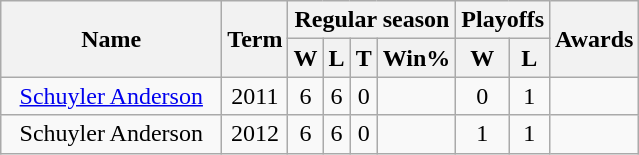<table class="wikitable">
<tr>
<th rowspan="2" style="width:140px;">Name</th>
<th rowspan="2">Term</th>
<th colspan="4">Regular season</th>
<th colspan="2">Playoffs</th>
<th rowspan="2">Awards</th>
</tr>
<tr>
<th>W</th>
<th>L</th>
<th>T</th>
<th>Win%</th>
<th>W</th>
<th>L</th>
</tr>
<tr>
<td style="text-align:center;"><a href='#'>Schuyler Anderson</a></td>
<td style="text-align:center;">2011</td>
<td style="text-align:center;">6</td>
<td style="text-align:center;">6</td>
<td style="text-align:center;">0</td>
<td style="text-align:center;"></td>
<td style="text-align:center;">0</td>
<td style="text-align:center;">1</td>
<td style="text-align:center;"></td>
</tr>
<tr>
<td style="text-align:center;">Schuyler Anderson</td>
<td style="text-align:center;">2012</td>
<td style="text-align:center;">6</td>
<td style="text-align:center;">6</td>
<td style="text-align:center;">0</td>
<td style="text-align:center;"></td>
<td style="text-align:center;">1</td>
<td style="text-align:center;">1</td>
<td style="text-align:center;"></td>
</tr>
</table>
